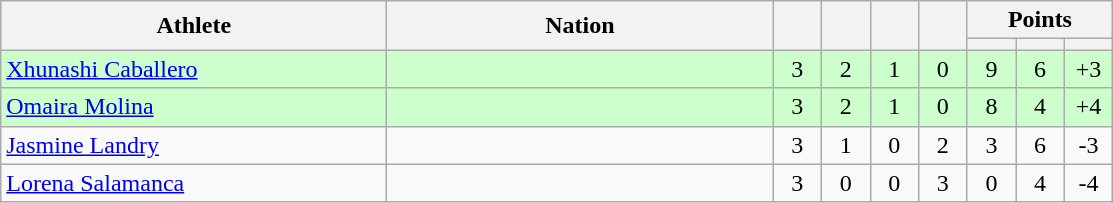<table class="wikitable" style="text-align: center; font-size:100% ">
<tr>
<th rowspan=2 width=250>Athlete</th>
<th rowspan=2 width=250>Nation</th>
<th rowspan=2 width=25></th>
<th rowspan=2 width=25></th>
<th rowspan=2 width=25></th>
<th rowspan=2 width=25></th>
<th colspan=3>Points</th>
</tr>
<tr>
<th width=25></th>
<th width=25></th>
<th width=25></th>
</tr>
<tr bgcolor="ccffcc">
<td align=left><a href='#'>Xhunashi Caballero</a></td>
<td align=left></td>
<td>3</td>
<td>2</td>
<td>1</td>
<td>0</td>
<td>9</td>
<td>6</td>
<td>+3</td>
</tr>
<tr bgcolor="ccffcc">
<td align=left><a href='#'>Omaira Molina</a></td>
<td align=left></td>
<td>3</td>
<td>2</td>
<td>1</td>
<td>0</td>
<td>8</td>
<td>4</td>
<td>+4</td>
</tr>
<tr>
<td align=left><a href='#'>Jasmine Landry</a></td>
<td align=left></td>
<td>3</td>
<td>1</td>
<td>0</td>
<td>2</td>
<td>3</td>
<td>6</td>
<td>-3</td>
</tr>
<tr>
<td align=left><a href='#'>Lorena Salamanca</a></td>
<td align=left></td>
<td>3</td>
<td>0</td>
<td>0</td>
<td>3</td>
<td>0</td>
<td>4</td>
<td>-4</td>
</tr>
</table>
